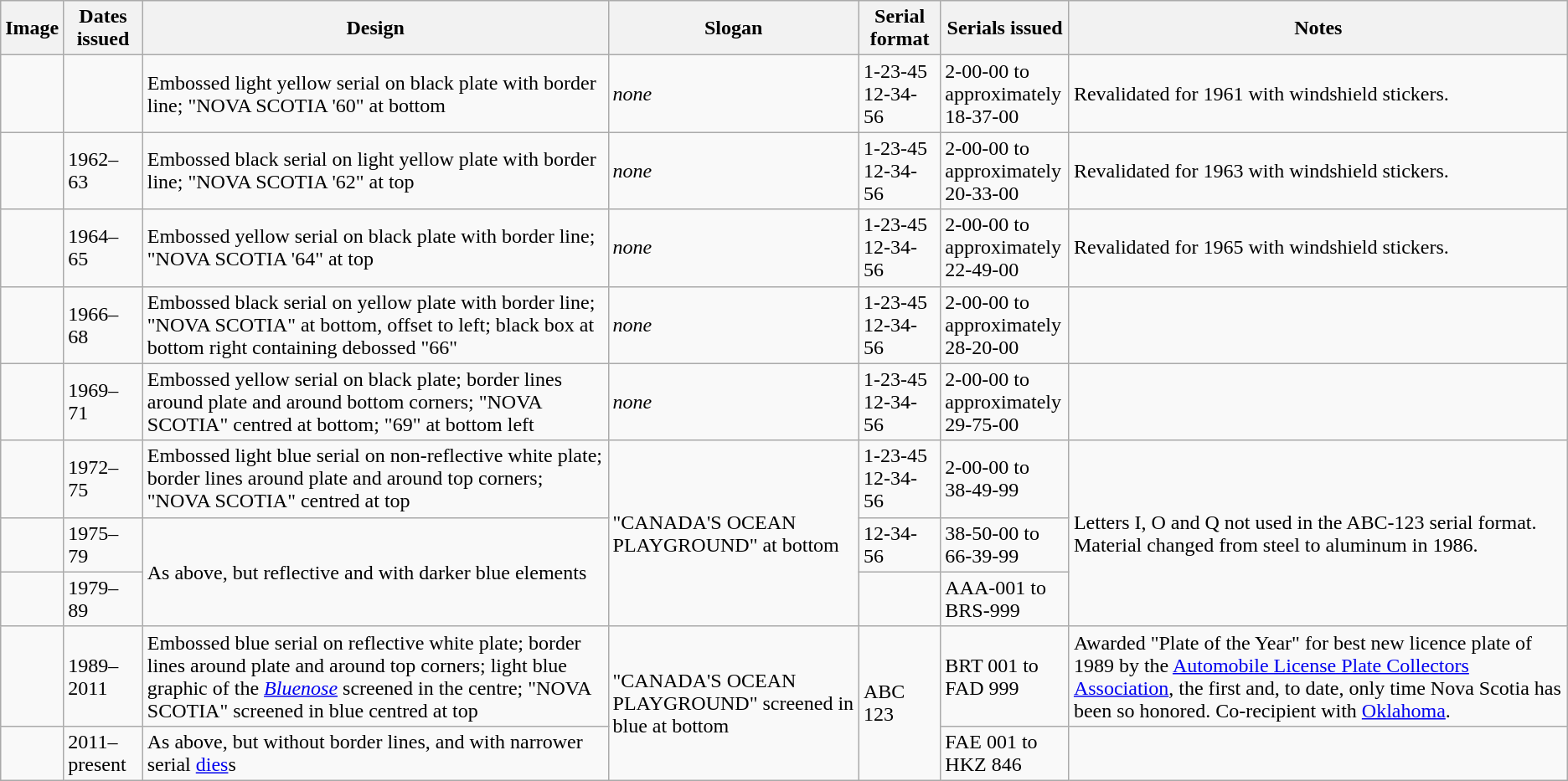<table class="wikitable">
<tr>
<th>Image</th>
<th>Dates issued</th>
<th>Design</th>
<th>Slogan</th>
<th>Serial format</th>
<th style="width:95px;">Serials issued</th>
<th>Notes</th>
</tr>
<tr>
<td></td>
<td></td>
<td>Embossed light yellow serial on black plate with border line; "NOVA SCOTIA '60" at bottom</td>
<td><em>none</em></td>
<td>1-23-45<br>12-34-56</td>
<td>2-00-00 to approximately 18-37-00</td>
<td>Revalidated for 1961 with windshield stickers.</td>
</tr>
<tr>
<td></td>
<td>1962–63</td>
<td>Embossed black serial on light yellow plate with border line; "NOVA SCOTIA '62" at top</td>
<td><em>none</em></td>
<td>1-23-45<br>12-34-56</td>
<td>2-00-00 to approximately 20-33-00</td>
<td>Revalidated for 1963 with windshield stickers.</td>
</tr>
<tr>
<td></td>
<td>1964–65</td>
<td>Embossed yellow serial on black plate with border line; "NOVA SCOTIA '64" at top</td>
<td><em>none</em></td>
<td>1-23-45<br>12-34-56</td>
<td>2-00-00 to approximately 22-49-00</td>
<td>Revalidated for 1965 with windshield stickers.</td>
</tr>
<tr>
<td></td>
<td>1966–68</td>
<td>Embossed black serial on yellow plate with border line; "NOVA SCOTIA" at bottom, offset to left; black box at bottom right containing debossed "66"</td>
<td><em>none</em></td>
<td>1-23-45<br>12-34-56</td>
<td>2-00-00 to approximately 28-20-00</td>
<td></td>
</tr>
<tr>
<td></td>
<td>1969–71</td>
<td>Embossed yellow serial on black plate; border lines around plate and around bottom corners; "NOVA SCOTIA" centred at bottom; "69" at bottom left</td>
<td><em>none</em></td>
<td>1-23-45<br>12-34-56</td>
<td>2-00-00 to approximately 29-75-00</td>
<td></td>
</tr>
<tr>
<td></td>
<td>1972–75</td>
<td>Embossed light blue serial on non-reflective white plate; border lines around plate and around top corners; "NOVA SCOTIA" centred at top</td>
<td rowspan="3">"CANADA'S OCEAN PLAYGROUND" at bottom</td>
<td>1-23-45<br>12-34-56</td>
<td>2-00-00 to<br>38-49-99</td>
<td rowspan="3">Letters I, O and Q not used in the ABC-123 serial format. Material changed from steel to aluminum in 1986.</td>
</tr>
<tr>
<td></td>
<td>1975–79</td>
<td rowspan="2">As above, but reflective and with darker blue elements</td>
<td>12-34-56</td>
<td>38-50-00 to<br>66-39-99</td>
</tr>
<tr>
<td></td>
<td>1979–89</td>
<td></td>
<td>AAA-001 to BRS-999</td>
</tr>
<tr>
<td></td>
<td>1989–2011</td>
<td>Embossed blue serial on reflective white plate; border lines around plate and around top corners; light blue graphic of the <em><a href='#'>Bluenose</a></em> screened in the centre; "NOVA SCOTIA" screened in blue centred at top</td>
<td rowspan="2">"CANADA'S OCEAN PLAYGROUND" screened in blue at bottom</td>
<td rowspan="2">ABC 123</td>
<td>BRT 001 to FAD 999</td>
<td>Awarded "Plate of the Year" for best new licence plate of 1989 by the <a href='#'>Automobile License Plate Collectors Association</a>, the first and, to date, only time Nova Scotia has been so honored. Co-recipient with <a href='#'>Oklahoma</a>.</td>
</tr>
<tr>
<td></td>
<td>2011–present</td>
<td>As above, but without border lines, and with narrower serial <a href='#'>dies</a>s</td>
<td>FAE 001 to HKZ 846 </td>
<td></td>
</tr>
</table>
